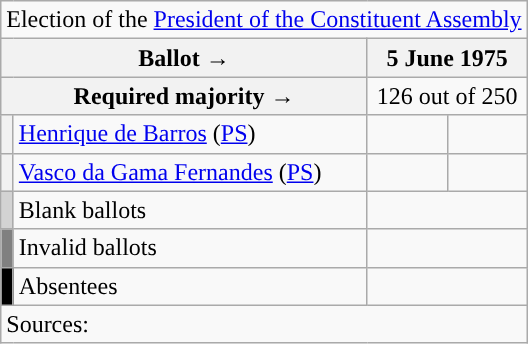<table class="wikitable" style="text-align:center;">
<tr>
<td colspan="4" align="center">Election of the <a href='#'>President of the Constituent Assembly</a></td>
</tr>
<tr>
<th colspan="2" width="225px">Ballot →</th>
<th colspan="2">5 June 1975</th>
</tr>
<tr>
<th colspan="2">Required majority →</th>
<td colspan="2">126 out of 250</td>
</tr>
<tr>
<th width="1px" style="background:"></th>
<td align="left"><a href='#'>Henrique de Barros</a> (<a href='#'>PS</a>)</td>
<td></td>
<td></td>
</tr>
<tr>
<th width="1px" style="background:"></th>
<td align="left"><a href='#'>Vasco da Gama Fernandes</a> (<a href='#'>PS</a>)</td>
<td></td>
<td></td>
</tr>
<tr>
<th style="background:lightgray;"></th>
<td align="left">Blank ballots</td>
<td colspan="2"></td>
</tr>
<tr>
<th style="background:gray;"></th>
<td align="left">Invalid ballots</td>
<td colspan="2"></td>
</tr>
<tr>
<th style="background:black;"></th>
<td align="left">Absentees</td>
<td colspan="2"></td>
</tr>
<tr>
<td align="left" colspan="4">Sources:</td>
</tr>
</table>
